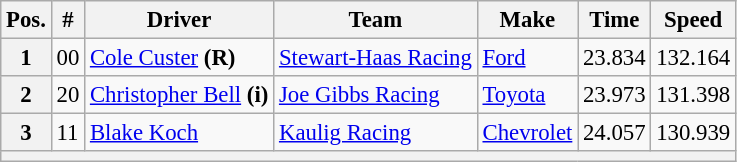<table class="wikitable" style="font-size:95%">
<tr>
<th>Pos.</th>
<th>#</th>
<th>Driver</th>
<th>Team</th>
<th>Make</th>
<th>Time</th>
<th>Speed</th>
</tr>
<tr>
<th>1</th>
<td>00</td>
<td><a href='#'>Cole Custer</a> <strong>(R)</strong></td>
<td><a href='#'>Stewart-Haas Racing</a></td>
<td><a href='#'>Ford</a></td>
<td>23.834</td>
<td>132.164</td>
</tr>
<tr>
<th>2</th>
<td>20</td>
<td><a href='#'>Christopher Bell</a> <strong>(i)</strong></td>
<td><a href='#'>Joe Gibbs Racing</a></td>
<td><a href='#'>Toyota</a></td>
<td>23.973</td>
<td>131.398</td>
</tr>
<tr>
<th>3</th>
<td>11</td>
<td><a href='#'>Blake Koch</a></td>
<td><a href='#'>Kaulig Racing</a></td>
<td><a href='#'>Chevrolet</a></td>
<td>24.057</td>
<td>130.939</td>
</tr>
<tr>
<th colspan="7"></th>
</tr>
</table>
